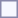<table style="border:1px solid #8888aa; background-color:#f7f8ff; padding:5px; font-size:95%; margin: 0px 12px 12px 0px;">
</table>
